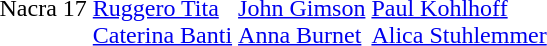<table>
<tr>
<td>Nacra 17<br></td>
<td><br><a href='#'>Ruggero Tita</a><br><a href='#'>Caterina Banti</a></td>
<td><br><a href='#'>John Gimson</a><br><a href='#'>Anna Burnet</a></td>
<td><br><a href='#'>Paul Kohlhoff</a><br><a href='#'>Alica Stuhlemmer</a></td>
</tr>
</table>
